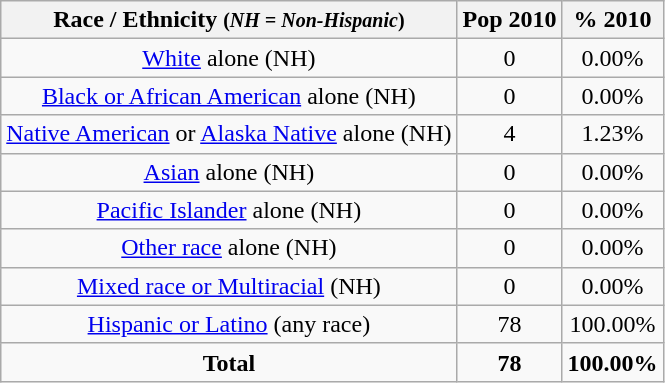<table class="wikitable" style="text-align:center;">
<tr>
<th>Race / Ethnicity <small>(<em>NH = Non-Hispanic</em>)</small></th>
<th>Pop 2010</th>
<th>% 2010</th>
</tr>
<tr>
<td><a href='#'>White</a> alone (NH)</td>
<td>0</td>
<td>0.00%</td>
</tr>
<tr>
<td><a href='#'>Black or African American</a> alone (NH)</td>
<td>0</td>
<td>0.00%</td>
</tr>
<tr>
<td><a href='#'>Native American</a> or <a href='#'>Alaska Native</a> alone (NH)</td>
<td>4</td>
<td>1.23%</td>
</tr>
<tr>
<td><a href='#'>Asian</a> alone (NH)</td>
<td>0</td>
<td>0.00%</td>
</tr>
<tr>
<td><a href='#'>Pacific Islander</a> alone (NH)</td>
<td>0</td>
<td>0.00%</td>
</tr>
<tr>
<td><a href='#'>Other race</a> alone (NH)</td>
<td>0</td>
<td>0.00%</td>
</tr>
<tr>
<td><a href='#'>Mixed race or Multiracial</a> (NH)</td>
<td>0</td>
<td>0.00%</td>
</tr>
<tr>
<td><a href='#'>Hispanic or Latino</a> (any race)</td>
<td>78</td>
<td>100.00%</td>
</tr>
<tr>
<td><strong>Total</strong></td>
<td><strong>78</strong></td>
<td><strong>100.00%</strong></td>
</tr>
</table>
